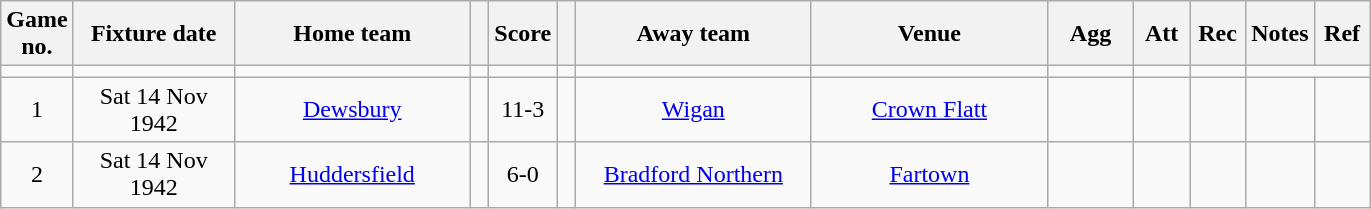<table class="wikitable" style="text-align:center;">
<tr>
<th width=20 abbr="No">Game no.</th>
<th width=100 abbr="Date">Fixture date</th>
<th width=150 abbr="Home team">Home team</th>
<th width=5 abbr="space"></th>
<th width=20 abbr="Score">Score</th>
<th width=5 abbr="space"></th>
<th width=150 abbr="Away team">Away team</th>
<th width=150 abbr="Venue">Venue</th>
<th width=50 abbr="agg">Agg</th>
<th width=30 abbr="Att">Att</th>
<th width=30 abbr="Rec">Rec</th>
<th width=20 abbr="Notes">Notes</th>
<th width=30 abbr="Ref">Ref</th>
</tr>
<tr>
<td></td>
<td></td>
<td></td>
<td></td>
<td></td>
<td></td>
<td></td>
<td></td>
<td></td>
<td></td>
<td></td>
</tr>
<tr>
<td>1</td>
<td>Sat 14 Nov 1942</td>
<td><a href='#'>Dewsbury</a></td>
<td></td>
<td>11-3</td>
<td></td>
<td><a href='#'>Wigan</a></td>
<td><a href='#'>Crown Flatt</a></td>
<td></td>
<td></td>
<td></td>
<td></td>
<td></td>
</tr>
<tr>
<td>2</td>
<td>Sat 14 Nov 1942</td>
<td><a href='#'>Huddersfield</a></td>
<td></td>
<td>6-0</td>
<td></td>
<td><a href='#'>Bradford Northern</a></td>
<td><a href='#'>Fartown</a></td>
<td></td>
<td></td>
<td></td>
<td></td>
<td></td>
</tr>
</table>
